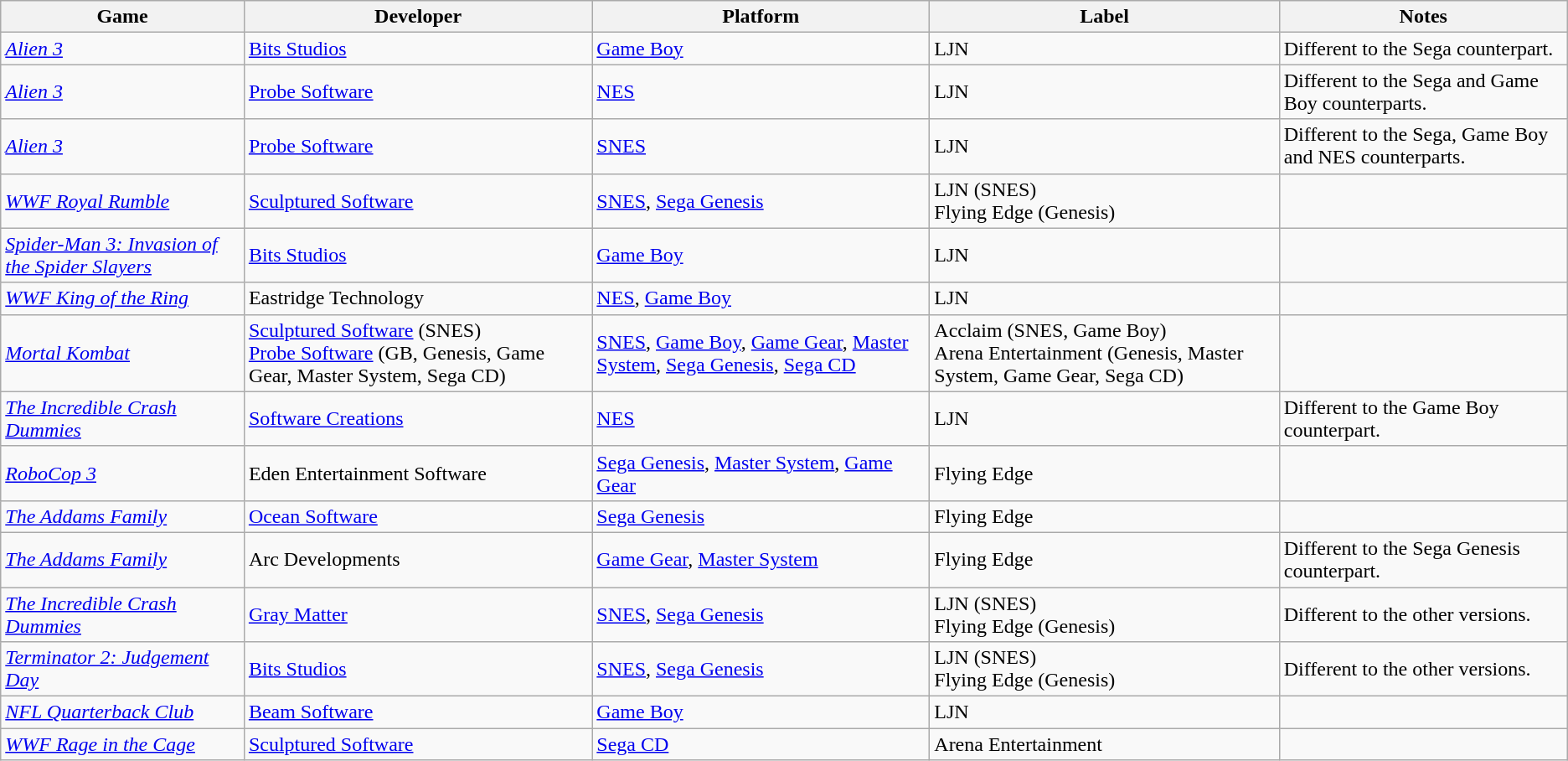<table class="wikitable sortable">
<tr>
<th>Game</th>
<th>Developer</th>
<th>Platform</th>
<th>Label</th>
<th>Notes</th>
</tr>
<tr>
<td><em><a href='#'>Alien 3</a></em></td>
<td><a href='#'>Bits Studios</a></td>
<td><a href='#'>Game Boy</a></td>
<td>LJN</td>
<td>Different to the Sega counterpart.</td>
</tr>
<tr>
<td><em><a href='#'>Alien 3</a></em></td>
<td><a href='#'>Probe Software</a></td>
<td><a href='#'>NES</a></td>
<td>LJN</td>
<td>Different to the Sega and Game Boy counterparts.</td>
</tr>
<tr>
<td><em><a href='#'>Alien 3</a></em></td>
<td><a href='#'>Probe Software</a></td>
<td><a href='#'>SNES</a></td>
<td>LJN</td>
<td>Different to the Sega, Game Boy and NES counterparts.</td>
</tr>
<tr>
<td><em><a href='#'>WWF Royal Rumble</a></em></td>
<td><a href='#'>Sculptured Software</a></td>
<td><a href='#'>SNES</a>, <a href='#'>Sega Genesis</a></td>
<td>LJN (SNES)<br>Flying Edge (Genesis)</td>
<td></td>
</tr>
<tr>
<td><em><a href='#'>Spider-Man 3: Invasion of the Spider Slayers</a></em></td>
<td><a href='#'>Bits Studios</a></td>
<td><a href='#'>Game Boy</a></td>
<td>LJN</td>
<td></td>
</tr>
<tr>
<td><em><a href='#'>WWF King of the Ring</a></em></td>
<td>Eastridge Technology</td>
<td><a href='#'>NES</a>, <a href='#'>Game Boy</a></td>
<td>LJN</td>
<td></td>
</tr>
<tr>
<td><em><a href='#'>Mortal Kombat</a></em></td>
<td><a href='#'>Sculptured Software</a> (SNES)<br><a href='#'>Probe Software</a> (GB, Genesis, Game Gear, Master System, Sega CD)</td>
<td><a href='#'>SNES</a>, <a href='#'>Game Boy</a>, <a href='#'>Game Gear</a>, <a href='#'>Master System</a>, <a href='#'>Sega Genesis</a>, <a href='#'>Sega CD</a></td>
<td>Acclaim (SNES, Game Boy)<br>Arena Entertainment (Genesis, Master System, Game Gear, Sega CD)</td>
<td></td>
</tr>
<tr>
<td><em><a href='#'>The Incredible Crash Dummies</a></em></td>
<td><a href='#'>Software Creations</a></td>
<td><a href='#'>NES</a></td>
<td>LJN</td>
<td>Different to the Game Boy counterpart.</td>
</tr>
<tr>
<td><em><a href='#'>RoboCop 3</a></em></td>
<td>Eden Entertainment Software</td>
<td><a href='#'>Sega Genesis</a>, <a href='#'>Master System</a>, <a href='#'>Game Gear</a></td>
<td>Flying Edge</td>
<td></td>
</tr>
<tr>
<td><em><a href='#'>The Addams Family</a></em></td>
<td><a href='#'>Ocean Software</a></td>
<td><a href='#'>Sega Genesis</a></td>
<td>Flying Edge</td>
<td></td>
</tr>
<tr>
<td><em><a href='#'>The Addams Family</a></em></td>
<td>Arc Developments</td>
<td><a href='#'>Game Gear</a>, <a href='#'>Master System</a></td>
<td>Flying Edge</td>
<td>Different to the Sega Genesis counterpart.</td>
</tr>
<tr>
<td><em><a href='#'>The Incredible Crash Dummies</a></em></td>
<td><a href='#'>Gray Matter</a></td>
<td><a href='#'>SNES</a>, <a href='#'>Sega Genesis</a></td>
<td>LJN (SNES)<br>Flying Edge (Genesis)</td>
<td>Different to the other versions.</td>
</tr>
<tr>
<td><em><a href='#'>Terminator 2: Judgement Day</a></em></td>
<td><a href='#'>Bits Studios</a></td>
<td><a href='#'>SNES</a>, <a href='#'>Sega Genesis</a></td>
<td>LJN (SNES)<br>Flying Edge (Genesis)</td>
<td>Different to the other versions.</td>
</tr>
<tr>
<td><em><a href='#'>NFL Quarterback Club</a></em></td>
<td><a href='#'>Beam Software</a></td>
<td><a href='#'>Game Boy</a></td>
<td>LJN</td>
<td></td>
</tr>
<tr>
<td><em><a href='#'>WWF Rage in the Cage</a></em></td>
<td><a href='#'>Sculptured Software</a></td>
<td><a href='#'>Sega CD</a></td>
<td>Arena Entertainment</td>
<td></td>
</tr>
</table>
